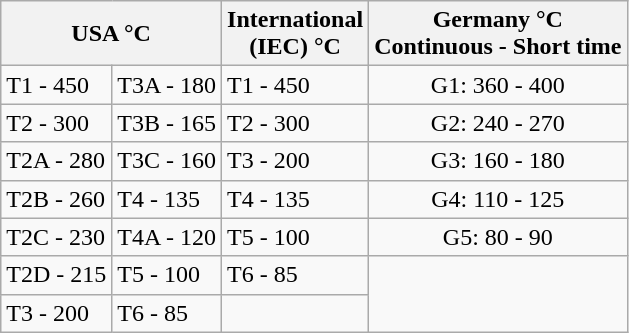<table class="wikitable">
<tr>
<th colspan="2">USA °C</th>
<th>International<br>(IEC) °C</th>
<th>Germany °C<br>Continuous - Short time</th>
</tr>
<tr>
<td>T1  - 450</td>
<td>T3A - 180</td>
<td>T1 - 450</td>
<td align="center">G1: 360 - 400</td>
</tr>
<tr>
<td>T2  - 300</td>
<td>T3B - 165</td>
<td>T2 - 300</td>
<td align="center">G2: 240 - 270</td>
</tr>
<tr>
<td>T2A - 280</td>
<td>T3C - 160</td>
<td>T3 - 200</td>
<td align="center">G3: 160 - 180</td>
</tr>
<tr>
<td>T2B - 260</td>
<td>T4  - 135</td>
<td>T4 - 135</td>
<td align="center">G4: 110 - 125</td>
</tr>
<tr>
<td>T2C - 230</td>
<td>T4A - 120</td>
<td>T5 - 100</td>
<td align="center">G5: 80  -  90</td>
</tr>
<tr>
<td>T2D - 215</td>
<td>T5  - 100</td>
<td>T6 - 85</td>
</tr>
<tr>
<td>T3  - 200</td>
<td>T6  -  85</td>
<td> </td>
</tr>
</table>
